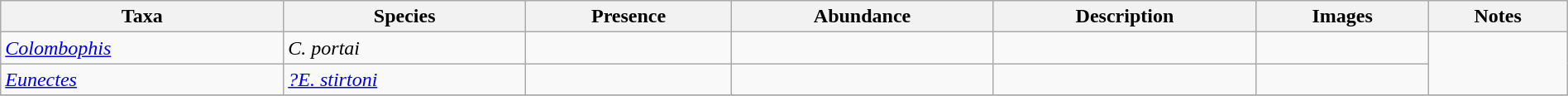<table class="wikitable sortable mw-collapsible" width=100%>
<tr>
<th>Taxa</th>
<th>Species</th>
<th>Presence</th>
<th>Abundance</th>
<th>Description</th>
<th>Images</th>
<th>Notes</th>
</tr>
<tr>
<td><em><a href='#'>Colombophis</a></em></td>
<td><em>C. portai</em></td>
<td></td>
<td></td>
<td></td>
<td></td>
<td rowspan = "2"></td>
</tr>
<tr>
<td><em><a href='#'>Eunectes</a></em></td>
<td><em><a href='#'>?E. stirtoni</a></em></td>
<td></td>
<td></td>
<td></td>
<td></td>
</tr>
<tr>
</tr>
</table>
